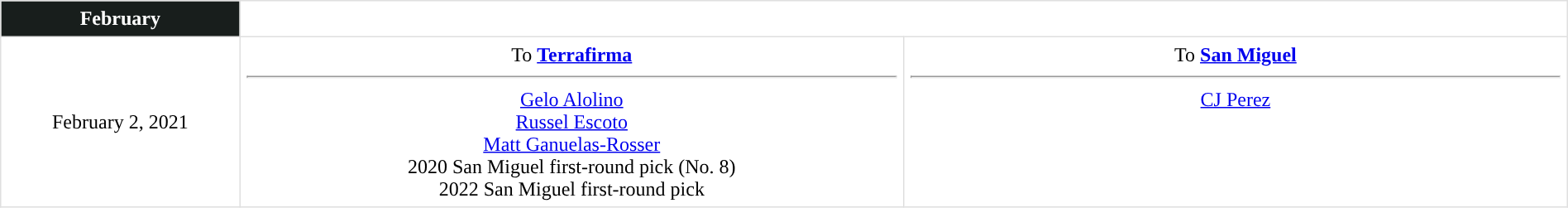<table border=1 style="border-collapse:collapse; text-align: center; width: 100%" bordercolor="#DFDFDF"  cellpadding="5">
<tr bgcolor="eeeeee">
<th style="background:#181E1C; color:#FFFFFF; ">February</th>
</tr>
<tr>
<td style="width:12%">February 2, 2021</td>
<td style="width:33.3%" valign="top">To <strong><a href='#'>Terrafirma</a></strong><hr><a href='#'>Gelo Alolino</a><br><a href='#'>Russel Escoto</a><br><a href='#'>Matt Ganuelas-Rosser</a><br>2020 San Miguel first-round pick (No. 8)<br>2022 San Miguel first-round pick</td>
<td style="width:33.3%" valign="top">To <strong><a href='#'>San Miguel</a></strong><hr><a href='#'>CJ Perez</a></td>
</tr>
</table>
